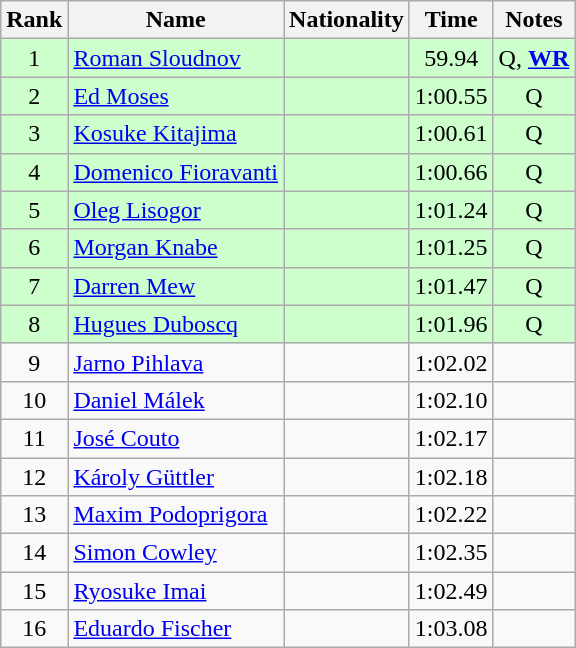<table class="wikitable sortable" style="text-align:center">
<tr>
<th>Rank</th>
<th>Name</th>
<th>Nationality</th>
<th>Time</th>
<th>Notes</th>
</tr>
<tr bgcolor=ccffcc>
<td>1</td>
<td align=left><a href='#'>Roman Sloudnov</a></td>
<td align=left></td>
<td>59.94</td>
<td>Q, <strong><a href='#'>WR</a></strong></td>
</tr>
<tr bgcolor=ccffcc>
<td>2</td>
<td align=left><a href='#'>Ed Moses</a></td>
<td align=left></td>
<td>1:00.55</td>
<td>Q</td>
</tr>
<tr bgcolor=ccffcc>
<td>3</td>
<td align=left><a href='#'>Kosuke Kitajima</a></td>
<td align=left></td>
<td>1:00.61</td>
<td>Q</td>
</tr>
<tr bgcolor=ccffcc>
<td>4</td>
<td align=left><a href='#'>Domenico Fioravanti</a></td>
<td align=left></td>
<td>1:00.66</td>
<td>Q</td>
</tr>
<tr bgcolor=ccffcc>
<td>5</td>
<td align=left><a href='#'>Oleg Lisogor</a></td>
<td align=left></td>
<td>1:01.24</td>
<td>Q</td>
</tr>
<tr bgcolor=ccffcc>
<td>6</td>
<td align=left><a href='#'>Morgan Knabe</a></td>
<td align=left></td>
<td>1:01.25</td>
<td>Q</td>
</tr>
<tr bgcolor=ccffcc>
<td>7</td>
<td align=left><a href='#'>Darren Mew</a></td>
<td align=left></td>
<td>1:01.47</td>
<td>Q</td>
</tr>
<tr bgcolor=ccffcc>
<td>8</td>
<td align=left><a href='#'>Hugues Duboscq</a></td>
<td align=left></td>
<td>1:01.96</td>
<td>Q</td>
</tr>
<tr>
<td>9</td>
<td align=left><a href='#'>Jarno Pihlava</a></td>
<td align=left></td>
<td>1:02.02</td>
<td></td>
</tr>
<tr>
<td>10</td>
<td align=left><a href='#'>Daniel Málek</a></td>
<td align=left></td>
<td>1:02.10</td>
<td></td>
</tr>
<tr>
<td>11</td>
<td align=left><a href='#'>José Couto</a></td>
<td align=left></td>
<td>1:02.17</td>
<td></td>
</tr>
<tr>
<td>12</td>
<td align=left><a href='#'>Károly Güttler</a></td>
<td align=left></td>
<td>1:02.18</td>
<td></td>
</tr>
<tr>
<td>13</td>
<td align=left><a href='#'>Maxim Podoprigora</a></td>
<td align=left></td>
<td>1:02.22</td>
<td></td>
</tr>
<tr>
<td>14</td>
<td align=left><a href='#'>Simon Cowley</a></td>
<td align=left></td>
<td>1:02.35</td>
<td></td>
</tr>
<tr>
<td>15</td>
<td align=left><a href='#'>Ryosuke Imai</a></td>
<td align=left></td>
<td>1:02.49</td>
<td></td>
</tr>
<tr>
<td>16</td>
<td align=left><a href='#'>Eduardo Fischer</a></td>
<td align=left></td>
<td>1:03.08</td>
<td></td>
</tr>
</table>
